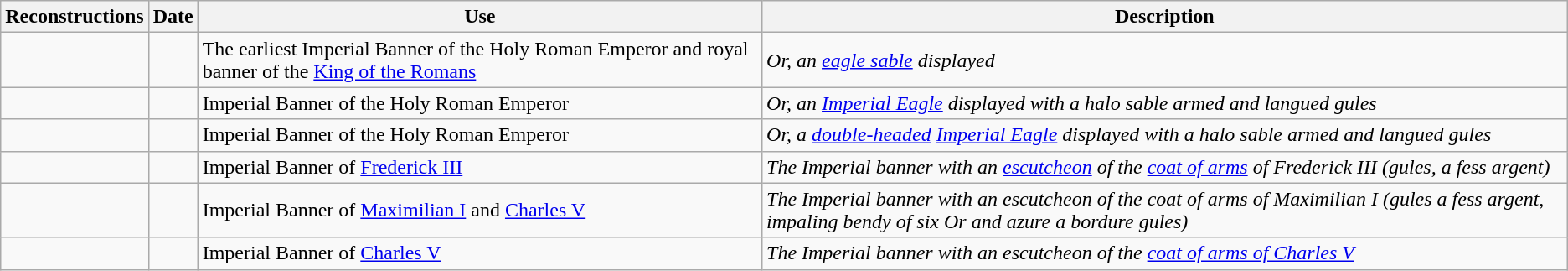<table class="wikitable">
<tr>
<th scope="col">Reconstructions</th>
<th scope="col">Date</th>
<th scope="col">Use</th>
<th scope="col">Description</th>
</tr>
<tr>
<td></td>
<td></td>
<td>The earliest Imperial Banner of the Holy Roman Emperor and royal banner of the <a href='#'>King of the Romans</a></td>
<td><em>Or, an <a href='#'>eagle sable</a> displayed</em></td>
</tr>
<tr>
<td></td>
<td></td>
<td>Imperial Banner of the Holy Roman Emperor</td>
<td><em>Or, an <a href='#'>Imperial Eagle</a> displayed with a halo sable armed and langued gules</em></td>
</tr>
<tr>
<td></td>
<td></td>
<td>Imperial Banner of the Holy Roman Emperor</td>
<td><em>Or, a <a href='#'>double-headed</a> <a href='#'>Imperial Eagle</a> displayed with a halo sable armed and langued gules</em></td>
</tr>
<tr>
<td></td>
<td></td>
<td>Imperial Banner of <a href='#'>Frederick III</a></td>
<td><em>The Imperial banner with an <a href='#'>escutcheon</a> of the <a href='#'>coat of arms</a> of Frederick III (gules, a fess argent)</em></td>
</tr>
<tr>
<td></td>
<td></td>
<td>Imperial Banner of <a href='#'>Maximilian I</a> and <a href='#'>Charles V</a></td>
<td><em>The Imperial banner with an escutcheon of the coat of arms of Maximilian I (gules a fess argent, impaling bendy of six Or and azure a bordure gules)</em></td>
</tr>
<tr>
<td></td>
<td></td>
<td>Imperial Banner of <a href='#'>Charles V</a></td>
<td><em>The Imperial banner with an escutcheon of the <a href='#'>coat of arms of Charles V</a></em></td>
</tr>
</table>
